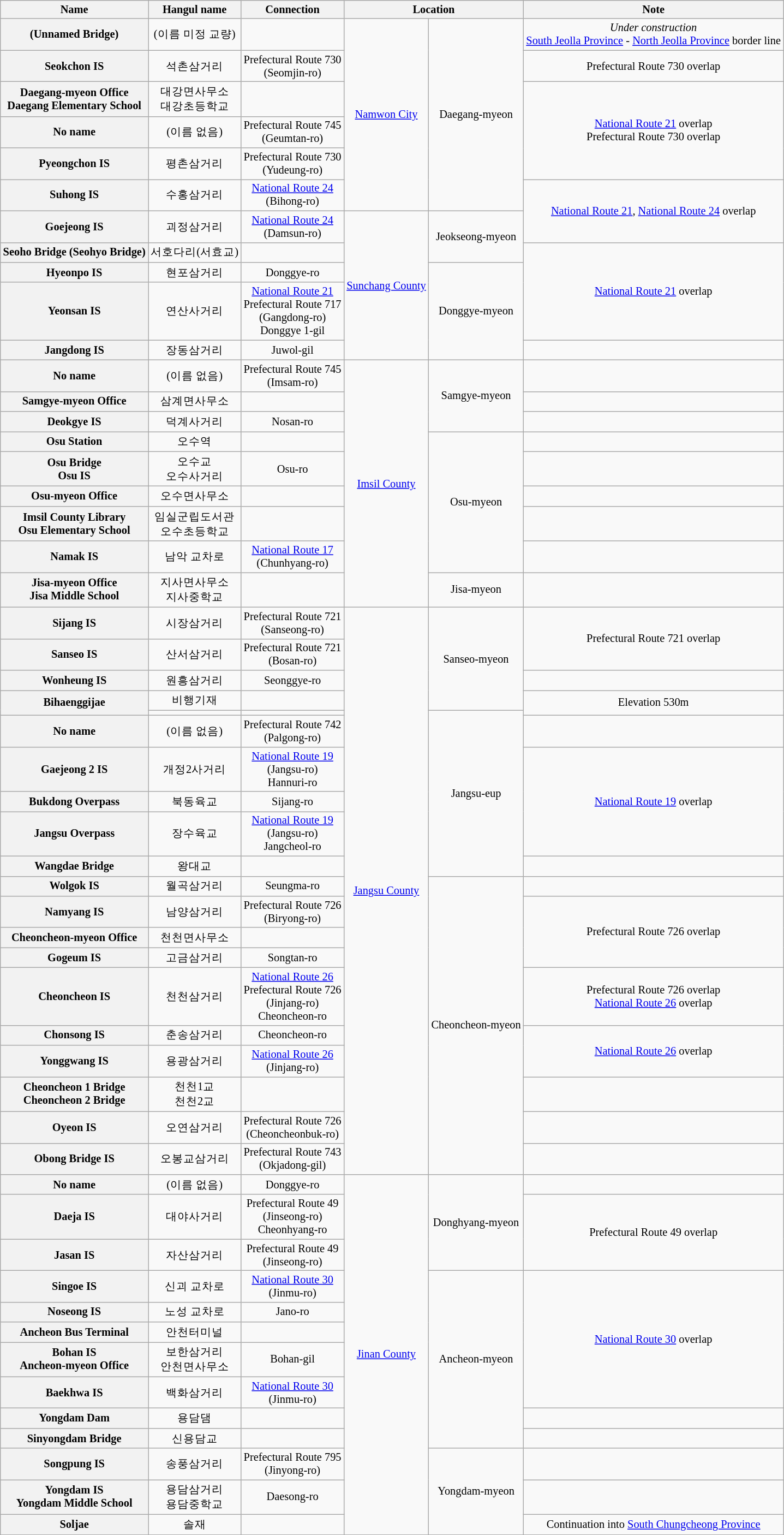<table class="wikitable" style="font-size: 85%; text-align: center;">
<tr>
<th>Name </th>
<th>Hangul name</th>
<th>Connection</th>
<th colspan="2">Location</th>
<th>Note</th>
</tr>
<tr>
<th>(Unnamed Bridge)</th>
<td>(이름 미정 교량)</td>
<td></td>
<td rowspan=6><a href='#'>Namwon City</a></td>
<td rowspan=6>Daegang-myeon</td>
<td><em>Under construction</em><br><a href='#'>South Jeolla Province</a> - <a href='#'>North Jeolla Province</a> border line</td>
</tr>
<tr>
<th>Seokchon IS</th>
<td>석촌삼거리</td>
<td>Prefectural Route 730<br>(Seomjin-ro)</td>
<td>Prefectural Route 730 overlap</td>
</tr>
<tr>
<th>Daegang-myeon Office<br>Daegang Elementary School</th>
<td>대강면사무소<br>대강초등학교</td>
<td></td>
<td rowspan=3><a href='#'>National Route 21</a> overlap<br>Prefectural Route 730 overlap</td>
</tr>
<tr>
<th>No name</th>
<td>(이름 없음)</td>
<td>Prefectural Route 745<br>(Geumtan-ro)</td>
</tr>
<tr>
<th>Pyeongchon IS</th>
<td>평촌삼거리</td>
<td>Prefectural Route 730<br>(Yudeung-ro)</td>
</tr>
<tr>
<th>Suhong IS</th>
<td>수홍삼거리</td>
<td><a href='#'>National Route 24</a><br>(Bihong-ro)</td>
<td rowspan=2><a href='#'>National Route 21</a>, <a href='#'>National Route 24</a> overlap</td>
</tr>
<tr>
<th>Goejeong IS</th>
<td>괴정삼거리</td>
<td><a href='#'>National Route 24</a><br>(Damsun-ro)</td>
<td rowspan=5><a href='#'>Sunchang County</a></td>
<td rowspan=2>Jeokseong-myeon</td>
</tr>
<tr>
<th>Seoho Bridge (Seohyo Bridge)</th>
<td>서호다리(서효교)</td>
<td></td>
<td rowspan=3><a href='#'>National Route 21</a> overlap</td>
</tr>
<tr>
<th>Hyeonpo IS</th>
<td>현포삼거리</td>
<td>Donggye-ro</td>
<td rowspan=3>Donggye-myeon</td>
</tr>
<tr>
<th>Yeonsan IS</th>
<td>연산사거리</td>
<td><a href='#'>National Route 21</a><br>Prefectural Route 717<br>(Gangdong-ro)<br>Donggye 1-gil</td>
</tr>
<tr>
<th>Jangdong IS</th>
<td>장동삼거리</td>
<td>Juwol-gil</td>
<td></td>
</tr>
<tr>
<th>No name</th>
<td>(이름 없음)</td>
<td>Prefectural Route 745<br>(Imsam-ro)</td>
<td rowspan=9><a href='#'>Imsil County</a></td>
<td rowspan=3>Samgye-myeon</td>
<td></td>
</tr>
<tr>
<th>Samgye-myeon Office</th>
<td>삼계면사무소</td>
<td></td>
<td></td>
</tr>
<tr>
<th>Deokgye IS</th>
<td>덕계사거리</td>
<td>Nosan-ro</td>
<td></td>
</tr>
<tr>
<th>Osu Station</th>
<td>오수역</td>
<td></td>
<td rowspan=5>Osu-myeon</td>
<td></td>
</tr>
<tr>
<th>Osu Bridge<br>Osu IS</th>
<td>오수교<br>오수사거리</td>
<td>Osu-ro</td>
<td></td>
</tr>
<tr>
<th>Osu-myeon Office</th>
<td>오수면사무소</td>
<td></td>
<td></td>
</tr>
<tr>
<th>Imsil County Library<br>Osu Elementary School</th>
<td>임실군립도서관<br>오수초등학교</td>
<td></td>
<td></td>
</tr>
<tr>
<th>Namak IS</th>
<td>남악 교차로</td>
<td><a href='#'>National Route 17</a><br>(Chunhyang-ro)</td>
<td></td>
</tr>
<tr>
<th>Jisa-myeon Office<br>Jisa Middle School</th>
<td>지사면사무소<br>지사중학교</td>
<td></td>
<td>Jisa-myeon</td>
<td></td>
</tr>
<tr>
<th>Sijang IS</th>
<td>시장삼거리</td>
<td>Prefectural Route 721<br>(Sanseong-ro)</td>
<td rowspan=20><a href='#'>Jangsu County</a></td>
<td rowspan=4>Sanseo-myeon</td>
<td rowspan=2>Prefectural Route 721 overlap</td>
</tr>
<tr>
<th>Sanseo IS</th>
<td>산서삼거리</td>
<td>Prefectural Route 721<br>(Bosan-ro)</td>
</tr>
<tr>
<th>Wonheung IS</th>
<td>원흥삼거리</td>
<td>Seonggye-ro</td>
<td></td>
</tr>
<tr>
<th rowspan=2>Bihaenggijae</th>
<td>비행기재</td>
<td></td>
<td rowspan=2>Elevation 530m</td>
</tr>
<tr>
<td></td>
<td></td>
<td rowspan=6>Jangsu-eup</td>
</tr>
<tr>
<th>No name</th>
<td>(이름 없음)</td>
<td>Prefectural Route 742<br>(Palgong-ro)</td>
<td></td>
</tr>
<tr>
<th>Gaejeong 2 IS</th>
<td>개정2사거리</td>
<td><a href='#'>National Route 19</a><br>(Jangsu-ro)<br>Hannuri-ro</td>
<td rowspan=3><a href='#'>National Route 19</a> overlap</td>
</tr>
<tr>
<th>Bukdong Overpass</th>
<td>북동육교</td>
<td>Sijang-ro</td>
</tr>
<tr>
<th>Jangsu Overpass</th>
<td>장수육교</td>
<td><a href='#'>National Route 19</a><br>(Jangsu-ro)<br>Jangcheol-ro</td>
</tr>
<tr>
<th>Wangdae Bridge</th>
<td>왕대교</td>
<td></td>
<td></td>
</tr>
<tr>
<th>Wolgok IS</th>
<td>월곡삼거리</td>
<td>Seungma-ro</td>
<td rowspan=10>Cheoncheon-myeon</td>
<td></td>
</tr>
<tr>
<th>Namyang IS</th>
<td>남양삼거리</td>
<td>Prefectural Route 726<br>(Biryong-ro)</td>
<td rowspan=3>Prefectural Route 726 overlap</td>
</tr>
<tr>
<th>Cheoncheon-myeon Office</th>
<td>천천면사무소</td>
<td></td>
</tr>
<tr>
<th>Gogeum IS</th>
<td>고금삼거리</td>
<td>Songtan-ro</td>
</tr>
<tr>
<th>Cheoncheon IS</th>
<td>천천삼거리</td>
<td><a href='#'>National Route 26</a><br>Prefectural Route 726<br>(Jinjang-ro)<br>Cheoncheon-ro</td>
<td>Prefectural Route 726 overlap<br><a href='#'>National Route 26</a> overlap</td>
</tr>
<tr>
<th>Chonsong IS</th>
<td>춘송삼거리</td>
<td>Cheoncheon-ro</td>
<td rowspan=2><a href='#'>National Route 26</a> overlap</td>
</tr>
<tr>
<th>Yonggwang IS</th>
<td>용광삼거리</td>
<td><a href='#'>National Route 26</a><br>(Jinjang-ro)</td>
</tr>
<tr>
<th>Cheoncheon 1 Bridge<br>Cheoncheon 2 Bridge</th>
<td>천천1교<br>천천2교</td>
<td></td>
<td></td>
</tr>
<tr>
<th>Oyeon IS</th>
<td>오연삼거리</td>
<td>Prefectural Route 726<br>(Cheoncheonbuk-ro)</td>
<td></td>
</tr>
<tr>
<th>Obong Bridge IS</th>
<td>오봉교삼거리</td>
<td>Prefectural Route 743<br>(Okjadong-gil)</td>
<td></td>
</tr>
<tr>
<th>No name</th>
<td>(이름 없음)</td>
<td>Donggye-ro</td>
<td rowspan=13><a href='#'>Jinan County</a></td>
<td rowspan=3>Donghyang-myeon</td>
<td></td>
</tr>
<tr>
<th>Daeja IS</th>
<td>대야사거리</td>
<td>Prefectural Route 49<br>(Jinseong-ro)<br>Cheonhyang-ro</td>
<td rowspan=2>Prefectural Route 49 overlap</td>
</tr>
<tr>
<th>Jasan IS</th>
<td>자산삼거리</td>
<td>Prefectural Route 49<br>(Jinseong-ro)</td>
</tr>
<tr>
<th>Singoe IS</th>
<td>신괴 교차로</td>
<td><a href='#'>National Route 30</a><br>(Jinmu-ro)</td>
<td rowspan=7>Ancheon-myeon</td>
<td rowspan=5><a href='#'>National Route 30</a> overlap</td>
</tr>
<tr>
<th>Noseong IS</th>
<td>노성 교차로</td>
<td>Jano-ro</td>
</tr>
<tr>
<th>Ancheon Bus Terminal</th>
<td>안천터미널</td>
<td></td>
</tr>
<tr>
<th>Bohan IS<br>Ancheon-myeon Office</th>
<td>보한삼거리<br>안천면사무소</td>
<td>Bohan-gil</td>
</tr>
<tr>
<th>Baekhwa IS</th>
<td>백화삼거리</td>
<td><a href='#'>National Route 30</a><br>(Jinmu-ro)</td>
</tr>
<tr>
<th>Yongdam Dam</th>
<td>용담댐</td>
<td></td>
<td></td>
</tr>
<tr>
<th>Sinyongdam Bridge</th>
<td>신용담교</td>
<td></td>
<td></td>
</tr>
<tr>
<th>Songpung IS</th>
<td>송풍삼거리</td>
<td>Prefectural Route 795<br>(Jinyong-ro)</td>
<td rowspan=3>Yongdam-myeon</td>
<td></td>
</tr>
<tr>
<th>Yongdam IS<br>Yongdam Middle School</th>
<td>용담삼거리<br>용담중학교</td>
<td>Daesong-ro</td>
<td></td>
</tr>
<tr>
<th>Soljae</th>
<td>솔재</td>
<td></td>
<td>Continuation into <a href='#'>South Chungcheong Province</a></td>
</tr>
<tr>
</tr>
</table>
